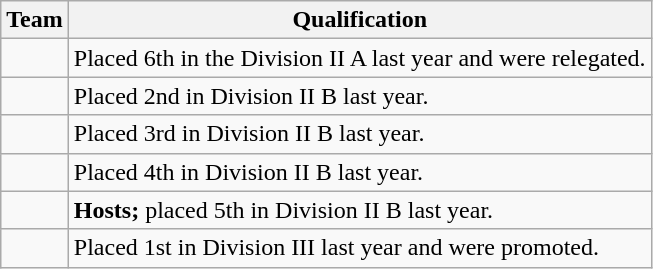<table class="wikitable">
<tr>
<th>Team</th>
<th>Qualification</th>
</tr>
<tr>
<td></td>
<td>Placed 6th in the Division II A last year and were relegated.</td>
</tr>
<tr>
<td></td>
<td>Placed 2nd in Division II B last year.</td>
</tr>
<tr>
<td></td>
<td>Placed 3rd in Division II B last year.</td>
</tr>
<tr>
<td></td>
<td>Placed 4th in Division II B last year.</td>
</tr>
<tr>
<td></td>
<td><strong>Hosts;</strong> placed 5th in Division II B last year.</td>
</tr>
<tr>
<td></td>
<td>Placed 1st in Division III last year and were promoted.</td>
</tr>
</table>
